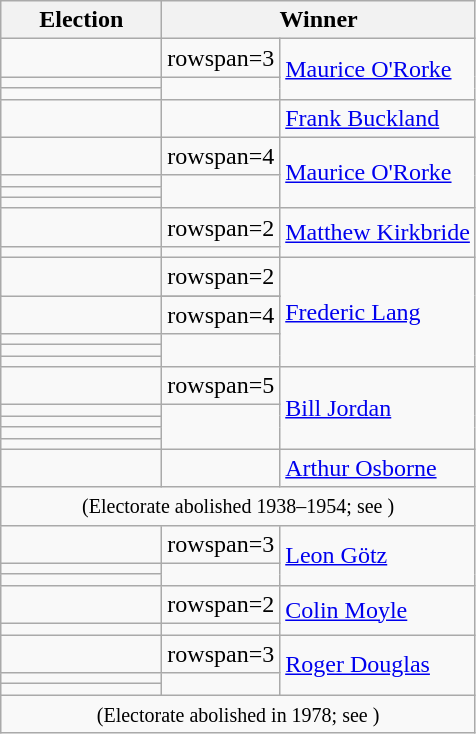<table class=wikitable>
<tr>
<th width=100>Election</th>
<th width=175 colspan=2>Winner</th>
</tr>
<tr>
<td></td>
<td>rowspan=3 </td>
<td rowspan=3><a href='#'>Maurice O'Rorke</a></td>
</tr>
<tr>
<td></td>
</tr>
<tr>
<td></td>
</tr>
<tr>
<td></td>
<td></td>
<td><a href='#'>Frank Buckland</a></td>
</tr>
<tr>
<td></td>
<td>rowspan=4 </td>
<td rowspan=4><a href='#'>Maurice O'Rorke</a></td>
</tr>
<tr>
<td></td>
</tr>
<tr>
<td></td>
</tr>
<tr>
<td></td>
</tr>
<tr>
<td></td>
<td>rowspan=2 </td>
<td rowspan=2><a href='#'>Matthew Kirkbride</a></td>
</tr>
<tr>
<td></td>
</tr>
<tr>
<td></td>
<td>rowspan=2 </td>
<td rowspan=6><a href='#'>Frederic Lang</a></td>
</tr>
<tr>
<td rowspan=2></td>
</tr>
<tr>
<td>rowspan=4 </td>
</tr>
<tr>
<td></td>
</tr>
<tr>
<td></td>
</tr>
<tr>
<td></td>
</tr>
<tr>
<td></td>
<td>rowspan=5 </td>
<td rowspan=5><a href='#'>Bill Jordan</a></td>
</tr>
<tr>
<td></td>
</tr>
<tr>
<td></td>
</tr>
<tr>
<td></td>
</tr>
<tr>
<td></td>
</tr>
<tr>
<td></td>
<td></td>
<td><a href='#'>Arthur Osborne</a></td>
</tr>
<tr>
<td colspan=3 align=center><small>(Electorate abolished 1938–1954; see )</small></td>
</tr>
<tr>
<td></td>
<td>rowspan=3 </td>
<td rowspan=3><a href='#'>Leon Götz</a></td>
</tr>
<tr>
<td></td>
</tr>
<tr>
<td></td>
</tr>
<tr>
<td></td>
<td>rowspan=2 </td>
<td rowspan=2><a href='#'>Colin Moyle</a></td>
</tr>
<tr>
<td></td>
</tr>
<tr>
<td></td>
<td>rowspan=3 </td>
<td rowspan=3><a href='#'>Roger Douglas</a></td>
</tr>
<tr>
<td></td>
</tr>
<tr>
<td></td>
</tr>
<tr>
<td colspan=3 align=center><small>(Electorate abolished in 1978; see )</small></td>
</tr>
</table>
